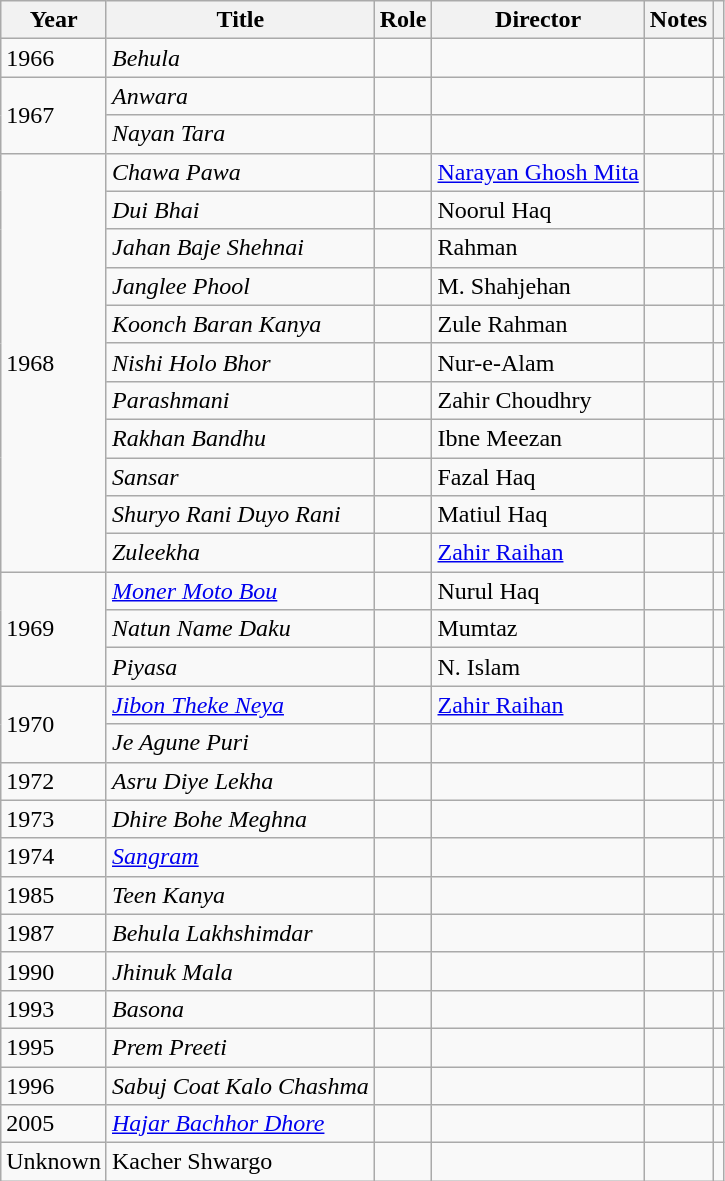<table class="wikitable plainrowheaders sortable">
<tr>
<th scope="col">Year</th>
<th scope="col">Title</th>
<th scope="col">Role</th>
<th scope="col">Director</th>
<th scope="col" class="unsortable">Notes</th>
<th scope="col" class="unsortable"></th>
</tr>
<tr>
<td rowspan="1">1966</td>
<td><em>Behula</em></td>
<td></td>
<td></td>
<td></td>
<td></td>
</tr>
<tr>
<td rowspan="2">1967</td>
<td><em>Anwara</em></td>
<td></td>
<td></td>
<td></td>
<td></td>
</tr>
<tr>
<td><em>Nayan Tara</em></td>
<td></td>
<td></td>
<td></td>
<td></td>
</tr>
<tr>
<td rowspan="11">1968</td>
<td><em>Chawa Pawa</em></td>
<td></td>
<td><a href='#'>Narayan Ghosh Mita</a></td>
<td></td>
<td></td>
</tr>
<tr>
<td><em>Dui Bhai</em></td>
<td></td>
<td>Noorul Haq</td>
<td></td>
<td></td>
</tr>
<tr>
<td><em>Jahan Baje Shehnai</em></td>
<td></td>
<td>Rahman</td>
<td></td>
<td></td>
</tr>
<tr>
<td><em>Janglee Phool</em></td>
<td></td>
<td>M. Shahjehan</td>
<td></td>
<td></td>
</tr>
<tr>
<td><em>Koonch Baran Kanya</em></td>
<td></td>
<td>Zule Rahman</td>
<td></td>
<td></td>
</tr>
<tr>
<td><em>Nishi Holo Bhor</em></td>
<td></td>
<td>Nur-e-Alam</td>
<td></td>
<td></td>
</tr>
<tr>
<td><em>Parashmani</em></td>
<td></td>
<td>Zahir Choudhry</td>
<td></td>
<td></td>
</tr>
<tr>
<td><em>Rakhan Bandhu</em></td>
<td></td>
<td>Ibne Meezan</td>
<td></td>
<td></td>
</tr>
<tr>
<td><em>Sansar</em></td>
<td></td>
<td>Fazal Haq</td>
<td></td>
<td></td>
</tr>
<tr>
<td><em>Shuryo Rani Duyo Rani</em></td>
<td></td>
<td>Matiul Haq</td>
<td></td>
<td></td>
</tr>
<tr>
<td><em>Zuleekha</em></td>
<td></td>
<td><a href='#'>Zahir Raihan</a></td>
<td></td>
<td></td>
</tr>
<tr>
<td rowspan="3">1969</td>
<td><em><a href='#'>Moner Moto Bou</a></em></td>
<td></td>
<td>Nurul Haq</td>
<td></td>
<td></td>
</tr>
<tr>
<td><em>Natun Name Daku</em></td>
<td></td>
<td>Mumtaz</td>
<td></td>
<td></td>
</tr>
<tr>
<td><em>Piyasa</em></td>
<td></td>
<td>N. Islam</td>
<td></td>
<td></td>
</tr>
<tr>
<td rowspan="2">1970</td>
<td><em><a href='#'>Jibon Theke Neya</a></em></td>
<td></td>
<td><a href='#'>Zahir Raihan</a></td>
<td></td>
<td></td>
</tr>
<tr>
<td><em>Je Agune Puri</em></td>
<td></td>
<td></td>
<td></td>
<td></td>
</tr>
<tr>
<td rowspan="1">1972</td>
<td><em>Asru Diye Lekha</em></td>
<td></td>
<td></td>
<td></td>
<td></td>
</tr>
<tr>
<td rowspan="1">1973</td>
<td><em>Dhire Bohe Meghna</em></td>
<td></td>
<td></td>
<td></td>
<td></td>
</tr>
<tr>
<td rowspan="1">1974</td>
<td><em><a href='#'>Sangram</a></em></td>
<td></td>
<td></td>
<td></td>
<td></td>
</tr>
<tr>
<td rowspan="1">1985</td>
<td><em>Teen Kanya</em></td>
<td></td>
<td></td>
<td></td>
<td></td>
</tr>
<tr>
<td rowspan="1">1987</td>
<td><em>Behula Lakhshimdar</em></td>
<td></td>
<td></td>
<td></td>
<td></td>
</tr>
<tr>
<td rowspan="1">1990</td>
<td><em>Jhinuk Mala</em></td>
<td></td>
<td></td>
<td></td>
<td></td>
</tr>
<tr>
<td rowspan="1">1993</td>
<td><em>Basona</em></td>
<td></td>
<td></td>
<td></td>
<td></td>
</tr>
<tr>
<td rowspan="1">1995</td>
<td><em>Prem Preeti</em></td>
<td></td>
<td></td>
<td></td>
<td></td>
</tr>
<tr>
<td rowspan="1">1996</td>
<td><em>Sabuj Coat Kalo Chashma</em></td>
<td></td>
<td></td>
<td></td>
<td></td>
</tr>
<tr>
<td rowspan="1">2005</td>
<td><em><a href='#'>Hajar Bachhor Dhore</a></em></td>
<td></td>
<td></td>
<td></td>
<td></td>
</tr>
<tr>
<td>Unknown</td>
<td>Kacher Shwargo</td>
<td></td>
<td></td>
<td></td>
<td></td>
</tr>
</table>
